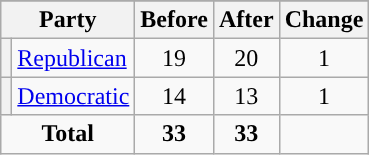<table class="wikitable" style="text-align:center;">
<tr>
</tr>
<tr>
<th colspan=2>Party</th>
<th>Before</th>
<th>After</th>
<th>Change</th>
</tr>
<tr>
<th style="background-color:"></th>
<td style="text-align:left;"><a href='#'>Republican</a></td>
<td>19</td>
<td>20</td>
<td> 1</td>
</tr>
<tr>
<th style="background-color:"></th>
<td style="text-align:left;"><a href='#'>Democratic</a></td>
<td>14</td>
<td>13</td>
<td> 1</td>
</tr>
<tr>
<td colspan=2><strong>Total</strong></td>
<td><strong>33</strong></td>
<td><strong>33</strong></td>
<td></td>
</tr>
</table>
